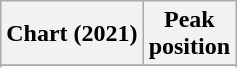<table class="wikitable plainrowheaders">
<tr>
<th scope="col">Chart (2021)</th>
<th scope="col">Peak<br>position</th>
</tr>
<tr>
</tr>
<tr>
</tr>
</table>
